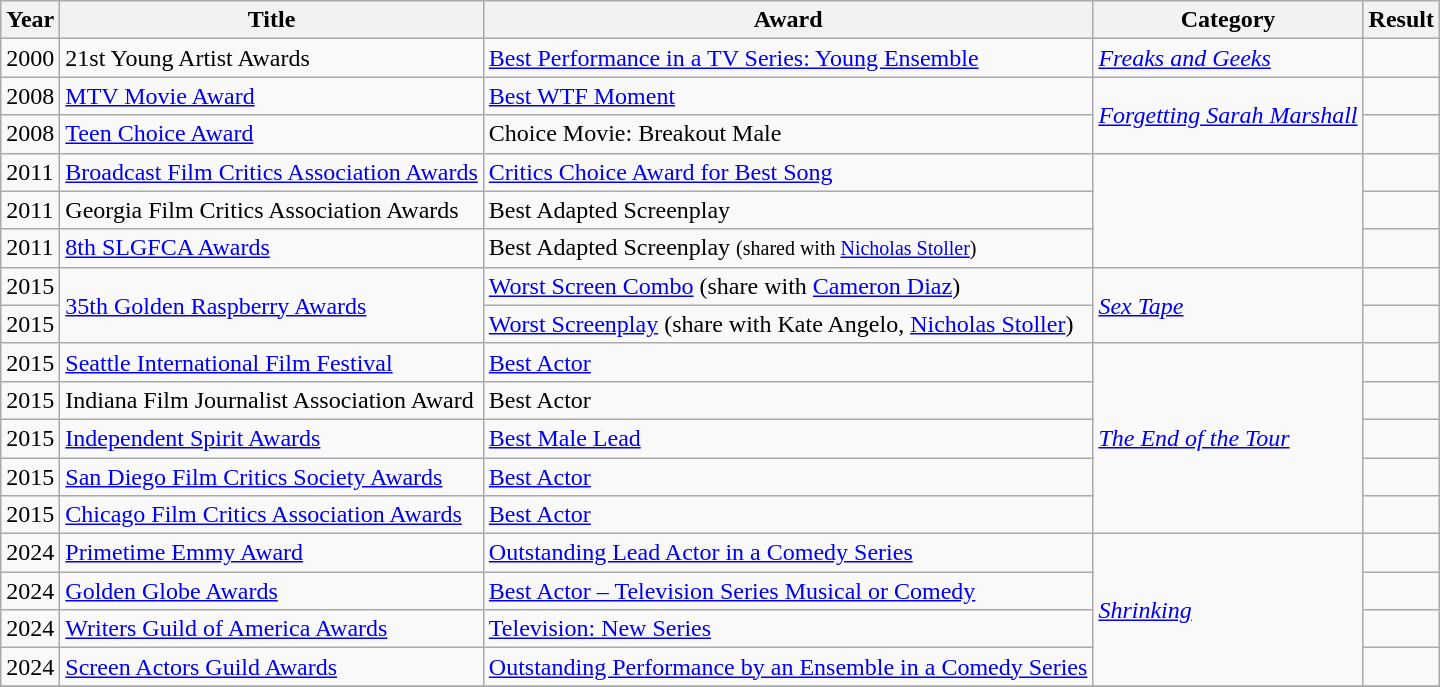<table class="wikitable">
<tr>
<th>Year</th>
<th>Title</th>
<th>Award</th>
<th>Category</th>
<th>Result</th>
</tr>
<tr>
<td>2000</td>
<td>21st Young Artist Awards</td>
<td><a href='#'>Best Performance in a TV Series: Young Ensemble</a></td>
<td><em><a href='#'>Freaks and Geeks</a></em></td>
<td></td>
</tr>
<tr>
<td>2008</td>
<td><a href='#'>MTV Movie Award</a></td>
<td><a href='#'>Best WTF Moment</a></td>
<td rowspan=2><em><a href='#'>Forgetting Sarah Marshall</a></em></td>
<td></td>
</tr>
<tr>
<td>2008</td>
<td><a href='#'>Teen Choice Award</a></td>
<td>Choice Movie: Breakout Male</td>
<td></td>
</tr>
<tr>
<td>2011</td>
<td><a href='#'>Broadcast Film Critics Association Awards</a></td>
<td><a href='#'>Critics Choice Award for Best Song</a></td>
<td rowspan=3><em></em></td>
<td></td>
</tr>
<tr>
<td>2011</td>
<td>Georgia Film Critics Association Awards</td>
<td>Best Adapted Screenplay</td>
<td></td>
</tr>
<tr>
<td>2011</td>
<td><a href='#'>8th SLGFCA Awards</a></td>
<td>Best Adapted Screenplay <small>(shared with <a href='#'>Nicholas Stoller</a>)</small></td>
<td></td>
</tr>
<tr>
<td>2015</td>
<td rowspan=2><a href='#'>35th Golden Raspberry Awards</a></td>
<td><a href='#'>Worst Screen Combo</a> (share with <a href='#'>Cameron Diaz</a>)</td>
<td rowspan=2><a href='#'><em>Sex Tape</em></a></td>
<td></td>
</tr>
<tr>
<td>2015</td>
<td><a href='#'>Worst Screenplay</a> (share with Kate Angelo, <a href='#'>Nicholas Stoller</a>)</td>
<td></td>
</tr>
<tr>
<td>2015</td>
<td><a href='#'>Seattle International Film Festival</a></td>
<td><a href='#'>Best Actor</a></td>
<td rowspan=5><em><a href='#'>The End of the Tour</a></em></td>
<td></td>
</tr>
<tr>
<td>2015</td>
<td>Indiana Film Journalist Association Award</td>
<td>Best Actor</td>
<td></td>
</tr>
<tr>
<td>2015</td>
<td><a href='#'>Independent Spirit Awards</a></td>
<td><a href='#'>Best Male Lead</a></td>
<td></td>
</tr>
<tr>
<td>2015</td>
<td><a href='#'>San Diego Film Critics Society Awards</a></td>
<td><a href='#'>Best Actor</a></td>
<td></td>
</tr>
<tr>
<td>2015</td>
<td><a href='#'>Chicago Film Critics Association Awards</a></td>
<td><a href='#'>Best Actor</a></td>
<td></td>
</tr>
<tr>
<td>2024</td>
<td><a href='#'>Primetime Emmy Award</a></td>
<td><a href='#'>Outstanding Lead Actor in a Comedy Series</a></td>
<td rowspan="4"><em><a href='#'>Shrinking</a></em></td>
<td></td>
</tr>
<tr>
<td>2024</td>
<td><a href='#'>Golden Globe Awards</a></td>
<td><a href='#'>Best Actor – Television Series Musical or Comedy</a></td>
<td></td>
</tr>
<tr>
<td>2024</td>
<td><a href='#'>Writers Guild of America Awards</a></td>
<td><a href='#'>Television: New Series</a></td>
<td></td>
</tr>
<tr>
<td>2024</td>
<td><a href='#'>Screen Actors Guild Awards</a></td>
<td><a href='#'> Outstanding Performance by an Ensemble in a Comedy Series</a></td>
<td></td>
</tr>
<tr>
</tr>
</table>
